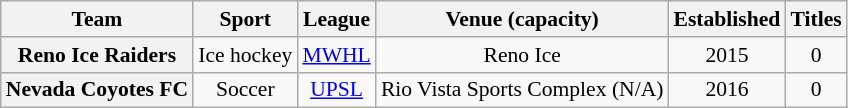<table class="wikitable" style="font-size: 90%;" |>
<tr style="text-align:center;">
<th>Team</th>
<th>Sport</th>
<th>League</th>
<th>Venue (capacity)</th>
<th>Established</th>
<th>Titles</th>
</tr>
<tr style="text-align:center;">
<th>Reno Ice Raiders</th>
<td>Ice hockey</td>
<td><a href='#'>MWHL</a></td>
<td>Reno Ice</td>
<td style="text-align:center;">2015</td>
<td style="text-align:center;">0</td>
</tr>
<tr style="text-align:center;">
<th>Nevada Coyotes FC</th>
<td>Soccer</td>
<td><a href='#'>UPSL</a></td>
<td>Rio Vista Sports Complex (N/A)</td>
<td style="text-align:center;">2016</td>
<td style="text-align:center;">0</td>
</tr>
</table>
